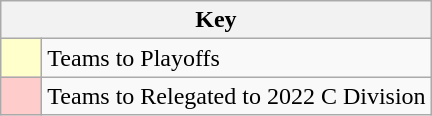<table class="wikitable" style="text-align: center;">
<tr>
<th colspan=2>Key</th>
</tr>
<tr>
<td style="background:#ffffcc; width:20px;"></td>
<td align=left>Teams to Playoffs</td>
</tr>
<tr>
<td style="background:#ffcccc; width:20px;"></td>
<td align=left>Teams to Relegated to 2022 C Division</td>
</tr>
</table>
